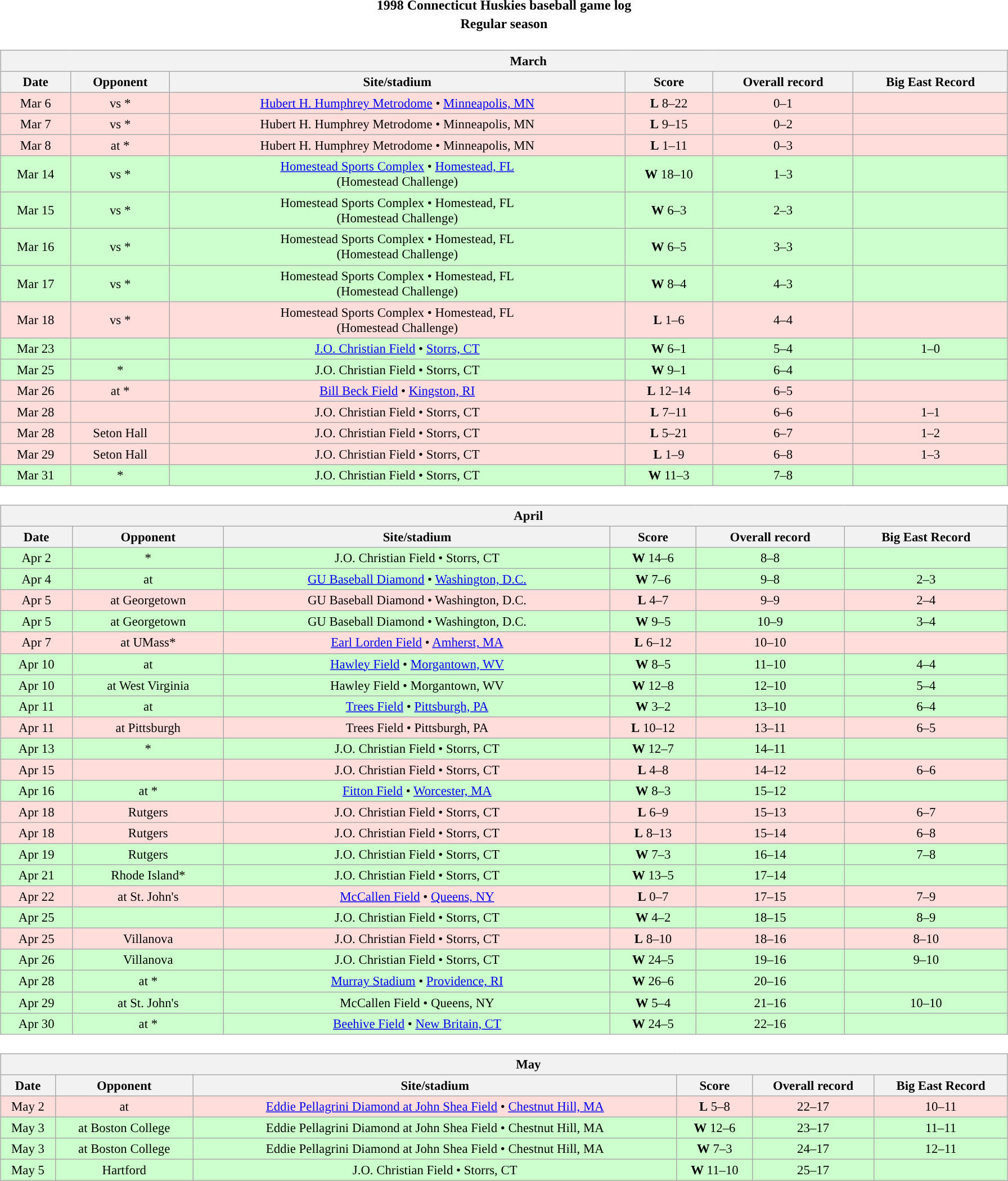<table class="toccolours" width=95% style="clear:both; margin:1.5em auto; text-align:center;">
<tr>
<th colspan=2>1998 Connecticut Huskies baseball game log</th>
</tr>
<tr>
<th colspan=2>Regular season</th>
</tr>
<tr valign="top">
<td><br><table class="wikitable collapsible collapsed" style="margin:auto; width:100%; text-align:center; font-size:95%">
<tr>
<th colspan=12 style="padding-left:4em;">March</th>
</tr>
<tr>
<th>Date</th>
<th>Opponent</th>
<th>Site/stadium</th>
<th>Score</th>
<th>Overall record</th>
<th>Big East Record</th>
</tr>
<tr bgcolor=fffddddb>
<td>Mar 6</td>
<td>vs *</td>
<td><a href='#'>Hubert H. Humphrey Metrodome</a> • <a href='#'>Minneapolis, MN</a></td>
<td><strong>L</strong> 8–22</td>
<td>0–1</td>
<td></td>
</tr>
<tr bgcolor=fffddddb>
<td>Mar 7</td>
<td>vs *</td>
<td>Hubert H. Humphrey Metrodome • Minneapolis, MN</td>
<td><strong>L</strong> 9–15</td>
<td>0–2</td>
<td></td>
</tr>
<tr bgcolor=fffddddb>
<td>Mar 8</td>
<td>at *</td>
<td>Hubert H. Humphrey Metrodome • Minneapolis, MN</td>
<td><strong>L</strong> 1–11</td>
<td>0–3</td>
<td></td>
</tr>
<tr bgcolor=ccffcc>
<td>Mar 14</td>
<td>vs *</td>
<td><a href='#'>Homestead Sports Complex</a> • <a href='#'>Homestead, FL</a><br>(Homestead Challenge)</td>
<td><strong>W</strong> 18–10</td>
<td>1–3</td>
<td></td>
</tr>
<tr bgcolor=ccffcc>
<td>Mar 15</td>
<td>vs *</td>
<td>Homestead Sports Complex • Homestead, FL<br>(Homestead Challenge)</td>
<td><strong>W</strong> 6–3</td>
<td>2–3</td>
<td></td>
</tr>
<tr bgcolor=ccffcc>
<td>Mar 16</td>
<td>vs *</td>
<td>Homestead Sports Complex • Homestead, FL<br>(Homestead Challenge)</td>
<td><strong>W</strong> 6–5</td>
<td>3–3</td>
<td></td>
</tr>
<tr bgcolor=ccffcc>
<td>Mar 17</td>
<td>vs *</td>
<td>Homestead Sports Complex • Homestead, FL<br>(Homestead Challenge)</td>
<td><strong>W</strong> 8–4</td>
<td>4–3</td>
<td></td>
</tr>
<tr bgcolor=fffddddb>
<td>Mar 18</td>
<td>vs *</td>
<td>Homestead Sports Complex • Homestead, FL<br>(Homestead Challenge)</td>
<td><strong>L</strong> 1–6</td>
<td>4–4</td>
<td></td>
</tr>
<tr bgcolor=ccffcc>
<td>Mar 23</td>
<td></td>
<td><a href='#'>J.O. Christian Field</a> • <a href='#'>Storrs, CT</a></td>
<td><strong>W</strong> 6–1</td>
<td>5–4</td>
<td>1–0</td>
</tr>
<tr bgcolor=ccffcc>
<td>Mar 25</td>
<td>*</td>
<td>J.O. Christian Field • Storrs, CT</td>
<td><strong>W</strong> 9–1</td>
<td>6–4</td>
<td></td>
</tr>
<tr bgcolor=fffddddb>
<td>Mar 26</td>
<td>at *</td>
<td><a href='#'>Bill Beck Field</a> • <a href='#'>Kingston, RI</a></td>
<td><strong>L</strong> 12–14</td>
<td>6–5</td>
<td></td>
</tr>
<tr bgcolor=fffddddb>
<td>Mar 28</td>
<td></td>
<td>J.O. Christian Field • Storrs, CT</td>
<td><strong>L</strong> 7–11</td>
<td>6–6</td>
<td>1–1</td>
</tr>
<tr bgcolor=fffddddb>
<td>Mar 28</td>
<td>Seton Hall</td>
<td>J.O. Christian Field • Storrs, CT</td>
<td><strong>L</strong> 5–21</td>
<td>6–7</td>
<td>1–2</td>
</tr>
<tr bgcolor=fffddddb>
<td>Mar 29</td>
<td>Seton Hall</td>
<td>J.O. Christian Field • Storrs, CT</td>
<td><strong>L</strong> 1–9</td>
<td>6–8</td>
<td>1–3</td>
</tr>
<tr bgcolor=ccffcc>
<td>Mar 31</td>
<td>*</td>
<td>J.O. Christian Field • Storrs, CT</td>
<td><strong>W</strong> 11–3</td>
<td>7–8</td>
<td></td>
</tr>
</table>
</td>
</tr>
<tr>
<td><br><table class="wikitable collapsible collapsed" style="margin:auto; width:100%; text-align:center; font-size:95%">
<tr>
<th colspan=12 style="padding-left:4em;">April</th>
</tr>
<tr>
<th>Date</th>
<th>Opponent</th>
<th>Site/stadium</th>
<th>Score</th>
<th>Overall record</th>
<th>Big East Record</th>
</tr>
<tr bgcolor=ccffcc>
<td>Apr 2</td>
<td>*</td>
<td>J.O. Christian Field • Storrs, CT</td>
<td><strong>W</strong> 14–6</td>
<td>8–8</td>
<td></td>
</tr>
<tr bgcolor=ccffcc>
<td>Apr 4</td>
<td>at </td>
<td><a href='#'>GU Baseball Diamond</a> • <a href='#'>Washington, D.C.</a></td>
<td><strong>W</strong> 7–6</td>
<td>9–8</td>
<td>2–3</td>
</tr>
<tr bgcolor=fffddddb>
<td>Apr 5</td>
<td>at Georgetown</td>
<td>GU Baseball Diamond • Washington, D.C.</td>
<td><strong>L</strong> 4–7</td>
<td>9–9</td>
<td>2–4</td>
</tr>
<tr bgcolor=ccffcc>
<td>Apr 5</td>
<td>at Georgetown</td>
<td>GU Baseball Diamond • Washington, D.C.</td>
<td><strong>W</strong> 9–5</td>
<td>10–9</td>
<td>3–4</td>
</tr>
<tr bgcolor=fffddddb>
<td>Apr 7</td>
<td>at UMass*</td>
<td><a href='#'>Earl Lorden Field</a> • <a href='#'>Amherst, MA</a></td>
<td><strong>L</strong> 6–12</td>
<td>10–10</td>
<td></td>
</tr>
<tr bgcolor=ccffcc>
<td>Apr 10</td>
<td>at </td>
<td><a href='#'>Hawley Field</a> • <a href='#'>Morgantown, WV</a></td>
<td><strong>W</strong> 8–5</td>
<td>11–10</td>
<td>4–4</td>
</tr>
<tr bgcolor=ccffcc>
<td>Apr 10</td>
<td>at West Virginia</td>
<td>Hawley Field • Morgantown, WV</td>
<td><strong>W</strong> 12–8</td>
<td>12–10</td>
<td>5–4</td>
</tr>
<tr bgcolor=ccffcc>
<td>Apr 11</td>
<td>at </td>
<td><a href='#'>Trees Field</a> • <a href='#'>Pittsburgh, PA</a></td>
<td><strong>W</strong> 3–2</td>
<td>13–10</td>
<td>6–4</td>
</tr>
<tr bgcolor=fffddddb>
<td>Apr 11</td>
<td>at Pittsburgh</td>
<td>Trees Field • Pittsburgh, PA</td>
<td><strong>L</strong> 10–12</td>
<td>13–11</td>
<td>6–5</td>
</tr>
<tr bgcolor=ccffcc>
<td>Apr 13</td>
<td>*</td>
<td>J.O. Christian Field • Storrs, CT</td>
<td><strong>W</strong> 12–7</td>
<td>14–11</td>
<td></td>
</tr>
<tr bgcolor=fffddddb>
<td>Apr 15</td>
<td></td>
<td>J.O. Christian Field • Storrs, CT</td>
<td><strong>L</strong> 4–8</td>
<td>14–12</td>
<td>6–6</td>
</tr>
<tr bgcolor=ccffcc>
<td>Apr 16</td>
<td>at *</td>
<td><a href='#'>Fitton Field</a> • <a href='#'>Worcester, MA</a></td>
<td><strong>W</strong> 8–3</td>
<td>15–12</td>
<td></td>
</tr>
<tr bgcolor=fffddddb>
<td>Apr 18</td>
<td>Rutgers</td>
<td>J.O. Christian Field • Storrs, CT</td>
<td><strong>L</strong> 6–9</td>
<td>15–13</td>
<td>6–7</td>
</tr>
<tr bgcolor=fffddddb>
<td>Apr 18</td>
<td>Rutgers</td>
<td>J.O. Christian Field • Storrs, CT</td>
<td><strong>L</strong> 8–13</td>
<td>15–14</td>
<td>6–8</td>
</tr>
<tr bgcolor=ccffcc>
<td>Apr 19</td>
<td>Rutgers</td>
<td>J.O. Christian Field • Storrs, CT</td>
<td><strong>W</strong> 7–3</td>
<td>16–14</td>
<td>7–8</td>
</tr>
<tr bgcolor=ccffcc>
<td>Apr 21</td>
<td>Rhode Island*</td>
<td>J.O. Christian Field • Storrs, CT</td>
<td><strong>W</strong> 13–5</td>
<td>17–14</td>
<td></td>
</tr>
<tr bgcolor=fffddddb>
<td>Apr 22</td>
<td>at St. John's</td>
<td><a href='#'>McCallen Field</a> • <a href='#'>Queens, NY</a></td>
<td><strong>L</strong> 0–7</td>
<td>17–15</td>
<td>7–9</td>
</tr>
<tr bgcolor=ccffcc>
<td>Apr 25</td>
<td></td>
<td>J.O. Christian Field • Storrs, CT</td>
<td><strong>W</strong> 4–2</td>
<td>18–15</td>
<td>8–9</td>
</tr>
<tr bgcolor=fffddddb>
<td>Apr 25</td>
<td>Villanova</td>
<td>J.O. Christian Field • Storrs, CT</td>
<td><strong>L</strong> 8–10</td>
<td>18–16</td>
<td>8–10</td>
</tr>
<tr bgcolor=ccffcc>
<td>Apr 26</td>
<td>Villanova</td>
<td>J.O. Christian Field • Storrs, CT</td>
<td><strong>W</strong> 24–5</td>
<td>19–16</td>
<td>9–10</td>
</tr>
<tr bgcolor=ccffcc>
<td>Apr 28</td>
<td>at *</td>
<td><a href='#'>Murray Stadium</a> • <a href='#'>Providence, RI</a></td>
<td><strong>W</strong> 26–6</td>
<td>20–16</td>
<td></td>
</tr>
<tr bgcolor=ccffcc>
<td>Apr 29</td>
<td>at St. John's</td>
<td>McCallen Field • Queens, NY</td>
<td><strong>W</strong> 5–4</td>
<td>21–16</td>
<td>10–10</td>
</tr>
<tr bgcolor=ccffcc>
<td>Apr 30</td>
<td>at *</td>
<td><a href='#'>Beehive Field</a> • <a href='#'>New Britain, CT</a></td>
<td><strong>W</strong> 24–5</td>
<td>22–16</td>
<td></td>
</tr>
</table>
</td>
</tr>
<tr>
<td><br><table class="wikitable collapsible collapsed" style="margin:auto; width:100%; text-align:center; font-size:95%">
<tr>
<th colspan=12 style="padding-left:4em;">May</th>
</tr>
<tr>
<th>Date</th>
<th>Opponent</th>
<th>Site/stadium</th>
<th>Score</th>
<th>Overall record</th>
<th>Big East Record</th>
</tr>
<tr bgcolor=fffddddb>
<td>May 2</td>
<td>at </td>
<td><a href='#'>Eddie Pellagrini Diamond at John Shea Field</a> • <a href='#'>Chestnut Hill, MA</a></td>
<td><strong>L</strong> 5–8</td>
<td>22–17</td>
<td>10–11</td>
</tr>
<tr bgcolor=ccffcc>
<td>May 3</td>
<td>at Boston College</td>
<td>Eddie Pellagrini Diamond at John Shea Field • Chestnut Hill, MA</td>
<td><strong>W</strong> 12–6</td>
<td>23–17</td>
<td>11–11</td>
</tr>
<tr bgcolor=ccffcc>
<td>May 3</td>
<td>at Boston College</td>
<td>Eddie Pellagrini Diamond at John Shea Field • Chestnut Hill, MA</td>
<td><strong>W</strong> 7–3</td>
<td>24–17</td>
<td>12–11</td>
</tr>
<tr bgcolor=ccffcc>
<td>May 5</td>
<td>Hartford</td>
<td>J.O. Christian Field • Storrs, CT</td>
<td><strong>W</strong> 11–10</td>
<td>25–17</td>
<td></td>
</tr>
</table>
</td>
</tr>
</table>
